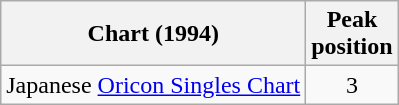<table class="wikitable">
<tr>
<th>Chart (1994)</th>
<th>Peak<br>position</th>
</tr>
<tr>
<td>Japanese <a href='#'>Oricon Singles Chart</a></td>
<td align="center">3</td>
</tr>
</table>
